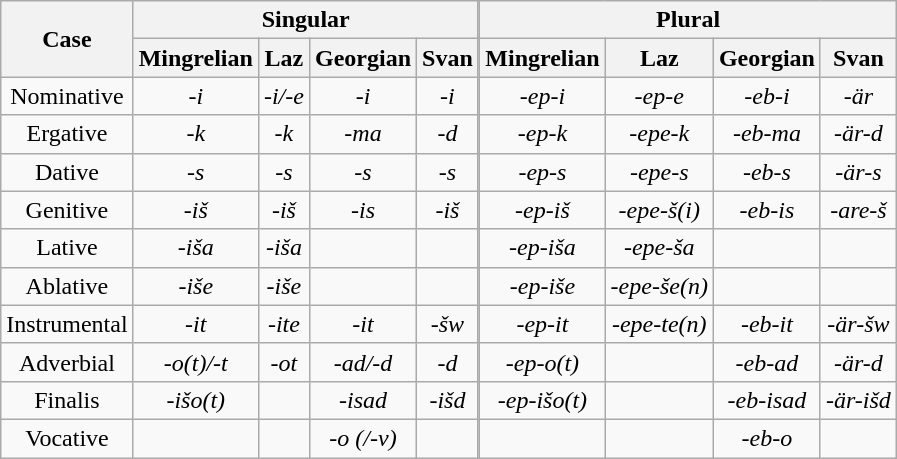<table class="wikitable" style="text-align:center;">
<tr>
<th rowspan="2">Case</th>
<th colspan="4">Singular</th>
<th rowspan="12" style="padding: 0"></th>
<th colspan="4">Plural</th>
</tr>
<tr>
<th>Mingrelian</th>
<th>Laz</th>
<th>Georgian</th>
<th>Svan</th>
<th>Mingrelian</th>
<th>Laz</th>
<th>Georgian</th>
<th>Svan</th>
</tr>
<tr>
<td>Nominative</td>
<td>-<em>i</em></td>
<td>-<em>i/-e</em></td>
<td>-<em>i</em></td>
<td>-<em>i</em></td>
<td>-<em>ep-i</em></td>
<td>-<em>ep-e</em></td>
<td>-<em>eb-i</em></td>
<td>-<em>är</em></td>
</tr>
<tr>
<td>Ergative</td>
<td>-<em>k</em></td>
<td>-<em>k</em></td>
<td>-<em>ma</em></td>
<td>-<em>d</em></td>
<td>-<em>ep-k</em></td>
<td>-<em>epe-k</em></td>
<td>-<em>eb-ma</em></td>
<td>-<em>är-d</em></td>
</tr>
<tr>
<td>Dative</td>
<td>-<em>s</em></td>
<td>-<em>s</em></td>
<td>-<em>s</em></td>
<td>-<em>s</em></td>
<td>-<em>ep-s</em></td>
<td>-<em>epe-s</em></td>
<td>-<em>eb-s</em></td>
<td>-<em>är-s</em></td>
</tr>
<tr>
<td>Genitive</td>
<td>-<em>iš</em></td>
<td>-<em>iš</em></td>
<td>-<em>is</em></td>
<td>-<em>iš</em></td>
<td>-<em>ep-iš</em></td>
<td>-<em>epe-š(i)</em></td>
<td>-<em>eb-is</em></td>
<td>-<em>are-š</em></td>
</tr>
<tr>
<td>Lative</td>
<td>-<em>iša</em></td>
<td>-<em>iša</em></td>
<td></td>
<td></td>
<td>-<em>ep-iša</em></td>
<td>-<em>epe-ša</em></td>
<td></td>
<td></td>
</tr>
<tr>
<td>Ablative</td>
<td>-<em>iše</em></td>
<td>-<em>iše</em></td>
<td></td>
<td></td>
<td>-<em>ep-iše</em></td>
<td>-<em>epe-še(n)</em></td>
<td></td>
<td></td>
</tr>
<tr>
<td>Instrumental</td>
<td>-<em>it</em></td>
<td>-<em>ite</em></td>
<td>-<em>it</em></td>
<td>-<em>šw</em></td>
<td>-<em>ep-it</em></td>
<td>-<em>epe-te(n)</em></td>
<td>-<em>eb-it</em></td>
<td>-<em>är-šw</em></td>
</tr>
<tr>
<td>Adverbial</td>
<td>-<em>o(t)/-t</em></td>
<td>-<em>ot</em></td>
<td>-<em>ad/-d</em></td>
<td>-<em>d</em></td>
<td>-<em>ep-o(t)</em></td>
<td></td>
<td>-<em>eb-ad</em></td>
<td>-<em>är-d</em></td>
</tr>
<tr>
<td>Finalis</td>
<td>-<em>išo(t)</em></td>
<td></td>
<td>-<em>isad</em></td>
<td>-<em>išd</em></td>
<td>-<em>ep-išo(t)</em></td>
<td></td>
<td>-<em>eb-isad</em></td>
<td>-<em>är-išd</em></td>
</tr>
<tr>
<td>Vocative</td>
<td></td>
<td></td>
<td>-<em>o (/-v)</em></td>
<td></td>
<td></td>
<td></td>
<td>-<em>eb-o</em></td>
<td></td>
</tr>
</table>
